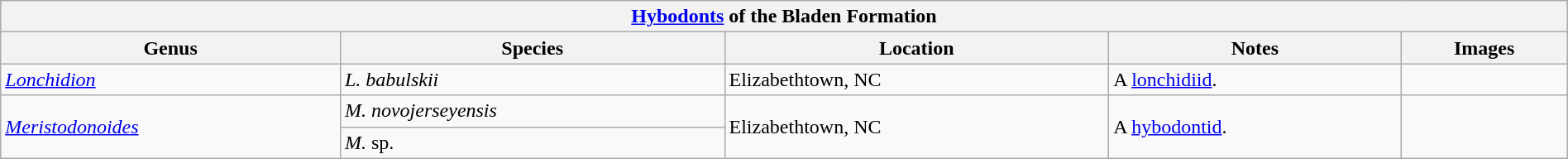<table class="wikitable" width="100%" align="center">
<tr>
<th colspan="6" align="center"><strong><a href='#'>Hybodonts</a> of the Bladen Formation</strong></th>
</tr>
<tr>
<th>Genus</th>
<th>Species</th>
<th>Location</th>
<th>Notes</th>
<th>Images</th>
</tr>
<tr>
<td><em><a href='#'>Lonchidion</a></em></td>
<td><em>L. babulskii</em></td>
<td>Elizabethtown, NC</td>
<td>A <a href='#'>lonchidiid</a>.</td>
<td></td>
</tr>
<tr>
<td rowspan="2"><em><a href='#'>Meristodonoides</a></em></td>
<td><em>M. novojerseyensis</em></td>
<td rowspan="2">Elizabethtown, NC</td>
<td rowspan="2">A <a href='#'>hybodontid</a>.</td>
<td rowspan="2"></td>
</tr>
<tr>
<td><em>M.</em> sp.</td>
</tr>
</table>
